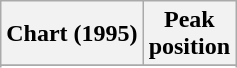<table class="wikitable sortable plainrowheaders" style="text-align:center">
<tr>
<th scope="col">Chart (1995)</th>
<th scope="col">Peak<br>position</th>
</tr>
<tr>
</tr>
<tr>
</tr>
<tr>
</tr>
</table>
